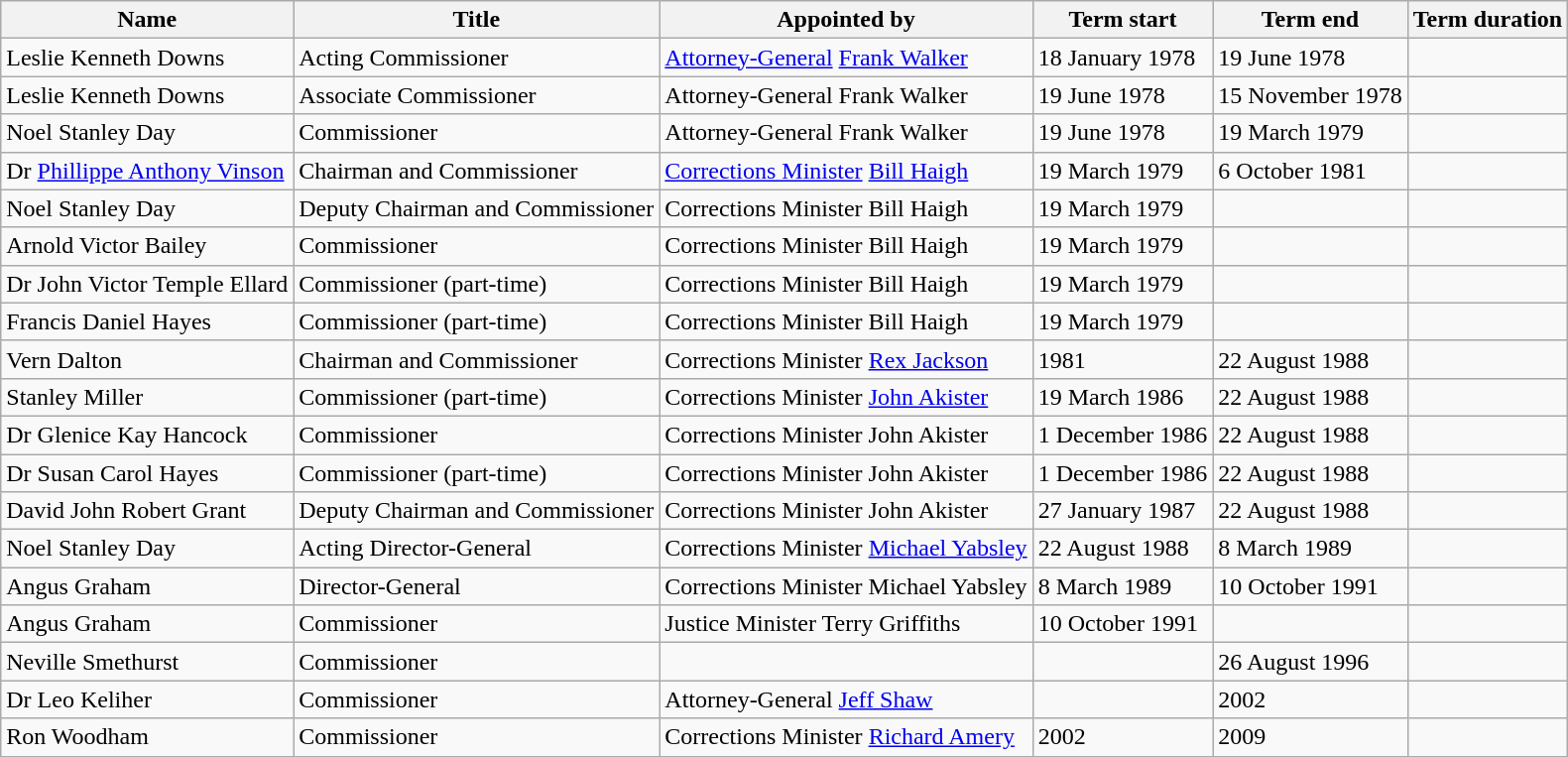<table class="wikitable sortable">
<tr>
<th>Name</th>
<th class="unsortable">Title</th>
<th class="unsortable">Appointed by</th>
<th>Term start</th>
<th class="unsortable">Term end</th>
<th>Term duration</th>
</tr>
<tr>
<td data-sort-value="Downs">Leslie Kenneth Downs</td>
<td>Acting Commissioner</td>
<td><a href='#'>Attorney-General</a> <a href='#'>Frank Walker</a></td>
<td>18 January 1978</td>
<td>19 June 1978</td>
<td></td>
</tr>
<tr>
<td data-sort-value="Downs">Leslie Kenneth Downs</td>
<td>Associate Commissioner</td>
<td>Attorney-General Frank Walker</td>
<td>19 June 1978</td>
<td>15 November 1978</td>
<td></td>
</tr>
<tr>
<td data-sort-value="Day">Noel Stanley Day</td>
<td>Commissioner</td>
<td>Attorney-General Frank Walker</td>
<td>19 June 1978</td>
<td>19 March 1979</td>
<td></td>
</tr>
<tr>
<td data-sort-value="Vinson">Dr <a href='#'>Phillippe Anthony Vinson</a></td>
<td>Chairman and Commissioner</td>
<td><a href='#'>Corrections Minister</a> <a href='#'>Bill Haigh</a></td>
<td>19 March 1979</td>
<td>6 October 1981</td>
<td></td>
</tr>
<tr>
<td data-sort-value="Day">Noel Stanley Day</td>
<td>Deputy Chairman and Commissioner</td>
<td>Corrections Minister Bill Haigh</td>
<td>19 March 1979</td>
<td></td>
<td></td>
</tr>
<tr>
<td data-sort-value="Bailey">Arnold Victor Bailey</td>
<td>Commissioner</td>
<td>Corrections Minister Bill Haigh</td>
<td>19 March 1979</td>
<td></td>
<td></td>
</tr>
<tr>
<td data-sort-value="Ellard">Dr John Victor Temple Ellard</td>
<td>Commissioner (part-time)</td>
<td>Corrections Minister Bill Haigh</td>
<td>19 March 1979</td>
<td></td>
<td></td>
</tr>
<tr>
<td data-sort-value="Hayes">Francis Daniel Hayes</td>
<td>Commissioner (part-time)</td>
<td>Corrections Minister Bill Haigh</td>
<td>19 March 1979</td>
<td></td>
<td></td>
</tr>
<tr>
<td data-sort-value="Dalton">Vern Dalton</td>
<td>Chairman and Commissioner</td>
<td>Corrections Minister <a href='#'>Rex Jackson</a></td>
<td>1981</td>
<td>22 August 1988</td>
<td></td>
</tr>
<tr>
<td>Stanley Miller</td>
<td>Commissioner (part-time)</td>
<td>Corrections Minister <a href='#'>John Akister</a></td>
<td>19 March 1986</td>
<td>22 August 1988</td>
<td></td>
</tr>
<tr>
<td>Dr Glenice Kay Hancock</td>
<td>Commissioner</td>
<td>Corrections Minister John Akister</td>
<td>1 December 1986</td>
<td>22 August 1988</td>
<td></td>
</tr>
<tr>
<td>Dr Susan Carol Hayes</td>
<td>Commissioner (part-time)</td>
<td>Corrections Minister John Akister</td>
<td>1 December 1986</td>
<td>22 August 1988</td>
<td></td>
</tr>
<tr>
<td>David John Robert Grant</td>
<td>Deputy Chairman and Commissioner</td>
<td>Corrections Minister John Akister</td>
<td>27 January 1987</td>
<td>22 August 1988</td>
<td></td>
</tr>
<tr>
<td>Noel Stanley Day</td>
<td>Acting Director-General</td>
<td>Corrections Minister <a href='#'>Michael Yabsley</a></td>
<td>22 August 1988</td>
<td>8 March 1989</td>
<td></td>
</tr>
<tr>
<td data-sort-value="Graham2">Angus Graham</td>
<td>Director-General</td>
<td>Corrections Minister Michael Yabsley</td>
<td>8 March 1989</td>
<td>10 October 1991</td>
<td></td>
</tr>
<tr>
<td data-sort-value="Graham2">Angus Graham</td>
<td>Commissioner</td>
<td>Justice Minister Terry Griffiths</td>
<td>10 October 1991</td>
<td></td>
<td></td>
</tr>
<tr>
<td data-sort-value="Smethurst">Neville Smethurst</td>
<td>Commissioner</td>
<td></td>
<td></td>
<td>26 August 1996</td>
<td></td>
</tr>
<tr>
<td data-sort-value="Keliher">Dr Leo Keliher</td>
<td>Commissioner</td>
<td>Attorney-General <a href='#'>Jeff Shaw</a></td>
<td></td>
<td>2002</td>
<td></td>
</tr>
<tr>
<td data-sort-value="Woodham">Ron Woodham</td>
<td>Commissioner</td>
<td>Corrections Minister <a href='#'>Richard Amery</a></td>
<td>2002</td>
<td>2009</td>
<td></td>
</tr>
</table>
